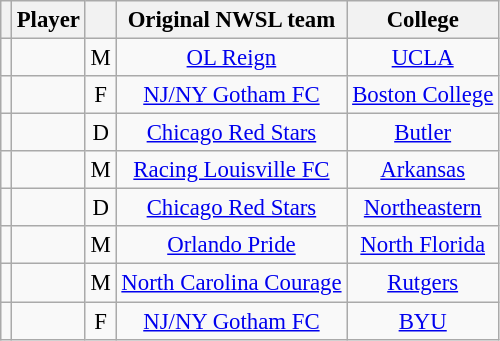<table class="wikitable sortable" style="font-size: 95%;text-align: center;">
<tr>
<th></th>
<th>Player</th>
<th></th>
<th>Original NWSL team</th>
<th>College</th>
</tr>
<tr>
<td></td>
<td></td>
<td>M</td>
<td><a href='#'>OL Reign</a></td>
<td><a href='#'>UCLA</a></td>
</tr>
<tr>
<td></td>
<td></td>
<td>F</td>
<td><a href='#'>NJ/NY Gotham FC</a></td>
<td><a href='#'>Boston College</a></td>
</tr>
<tr>
<td></td>
<td></td>
<td>D</td>
<td><a href='#'>Chicago Red Stars</a></td>
<td><a href='#'>Butler</a></td>
</tr>
<tr>
<td></td>
<td></td>
<td>M</td>
<td><a href='#'>Racing Louisville FC</a></td>
<td><a href='#'>Arkansas</a></td>
</tr>
<tr>
<td></td>
<td></td>
<td>D</td>
<td><a href='#'>Chicago Red Stars</a></td>
<td><a href='#'>Northeastern</a></td>
</tr>
<tr>
<td></td>
<td></td>
<td>M</td>
<td><a href='#'>Orlando Pride</a></td>
<td><a href='#'>North Florida</a></td>
</tr>
<tr>
<td></td>
<td></td>
<td>M</td>
<td><a href='#'>North Carolina Courage</a></td>
<td><a href='#'>Rutgers</a></td>
</tr>
<tr>
<td></td>
<td></td>
<td>F</td>
<td><a href='#'>NJ/NY Gotham FC</a></td>
<td><a href='#'>BYU</a></td>
</tr>
</table>
